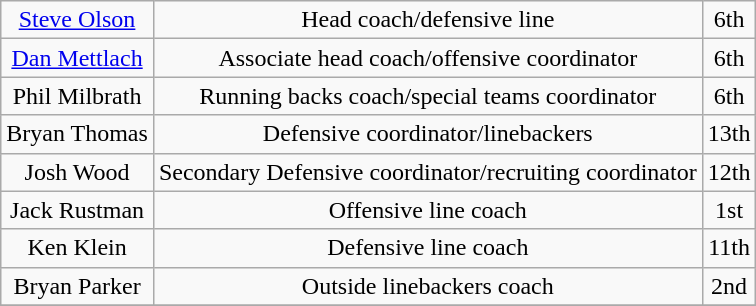<table class="wikitable">
<tr align="center">
<td><a href='#'>Steve Olson</a></td>
<td>Head coach/defensive line</td>
<td>6th</td>
</tr>
<tr align="center">
<td><a href='#'>Dan Mettlach</a></td>
<td>Associate head coach/offensive coordinator</td>
<td>6th</td>
</tr>
<tr align="center">
<td>Phil Milbrath</td>
<td>Running backs coach/special teams coordinator</td>
<td>6th</td>
</tr>
<tr align="center">
<td>Bryan Thomas</td>
<td>Defensive coordinator/linebackers</td>
<td>13th</td>
</tr>
<tr align="center">
<td>Josh Wood</td>
<td>Secondary Defensive coordinator/recruiting coordinator</td>
<td>12th</td>
</tr>
<tr align="center">
<td>Jack Rustman</td>
<td>Offensive line coach</td>
<td>1st</td>
</tr>
<tr align="center">
<td>Ken Klein</td>
<td>Defensive line coach</td>
<td>11th</td>
</tr>
<tr align="center">
<td>Bryan Parker</td>
<td>Outside linebackers coach</td>
<td>2nd</td>
</tr>
<tr align="center">
</tr>
</table>
